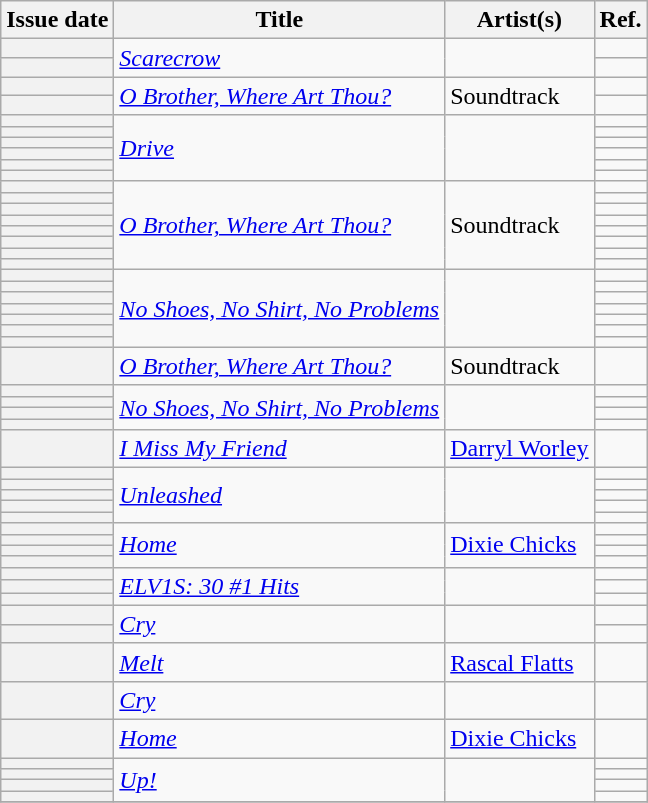<table class="wikitable sortable plainrowheaders">
<tr>
<th scope=col>Issue date</th>
<th scope=col>Title</th>
<th scope=col>Artist(s)</th>
<th scope=col class=unsortable>Ref.</th>
</tr>
<tr>
<th scope=row></th>
<td rowspan=2><em><a href='#'>Scarecrow</a></em></td>
<td rowspan=2></td>
<td align=center></td>
</tr>
<tr>
<th scope=row></th>
<td align=center></td>
</tr>
<tr>
<th scope=row></th>
<td rowspan=2><em><a href='#'>O Brother, Where Art Thou?</a></em></td>
<td rowspan=2>Soundtrack</td>
<td align=center></td>
</tr>
<tr>
<th scope=row></th>
<td align=center></td>
</tr>
<tr>
<th scope=row></th>
<td rowspan=6><em><a href='#'>Drive</a></em></td>
<td rowspan=6></td>
<td align=center></td>
</tr>
<tr>
<th scope=row></th>
<td align=center></td>
</tr>
<tr>
<th scope=row></th>
<td align=center></td>
</tr>
<tr>
<th scope=row></th>
<td align=center></td>
</tr>
<tr>
<th scope=row></th>
<td align=center></td>
</tr>
<tr>
<th scope=row></th>
<td align=center></td>
</tr>
<tr>
<th scope=row></th>
<td rowspan=8><em><a href='#'>O Brother, Where Art Thou?</a></em></td>
<td rowspan=8>Soundtrack</td>
<td align=center></td>
</tr>
<tr>
<th scope=row></th>
<td align=center></td>
</tr>
<tr>
<th scope=row></th>
<td align=center></td>
</tr>
<tr>
<th scope=row></th>
<td align=center></td>
</tr>
<tr>
<th scope=row></th>
<td align=center></td>
</tr>
<tr>
<th scope=row></th>
<td align=center></td>
</tr>
<tr>
<th scope=row></th>
<td align=center></td>
</tr>
<tr>
<th scope=row></th>
<td align=center></td>
</tr>
<tr>
<th scope=row></th>
<td rowspan=7><em><a href='#'>No Shoes, No Shirt, No Problems</a></em></td>
<td rowspan=7></td>
<td align=center></td>
</tr>
<tr>
<th scope=row></th>
<td align=center></td>
</tr>
<tr>
<th scope=row></th>
<td align=center></td>
</tr>
<tr>
<th scope=row></th>
<td align=center></td>
</tr>
<tr>
<th scope=row></th>
<td align=center></td>
</tr>
<tr>
<th scope=row></th>
<td align=center></td>
</tr>
<tr>
<th scope=row></th>
<td align=center></td>
</tr>
<tr>
<th scope=row></th>
<td><em><a href='#'>O Brother, Where Art Thou?</a></em></td>
<td>Soundtrack</td>
<td align=center></td>
</tr>
<tr>
<th scope=row></th>
<td rowspan=4><em><a href='#'>No Shoes, No Shirt, No Problems</a></em></td>
<td rowspan=4></td>
<td align=center></td>
</tr>
<tr>
<th scope=row></th>
<td align=center></td>
</tr>
<tr>
<th scope=row></th>
<td align=center></td>
</tr>
<tr>
<th scope=row></th>
<td align=center></td>
</tr>
<tr>
<th scope=row></th>
<td><em><a href='#'>I Miss My Friend</a></em></td>
<td><a href='#'>Darryl Worley</a></td>
<td align=center></td>
</tr>
<tr>
<th scope=row></th>
<td rowspan=5><em><a href='#'>Unleashed</a></em></td>
<td rowspan=5></td>
<td align=center></td>
</tr>
<tr>
<th scope=row></th>
<td align=center></td>
</tr>
<tr>
<th scope=row></th>
<td align=center></td>
</tr>
<tr>
<th scope=row></th>
<td align=center></td>
</tr>
<tr>
<th scope=row></th>
<td align=center></td>
</tr>
<tr>
<th scope=row></th>
<td rowspan=4><em><a href='#'>Home</a></em></td>
<td rowspan=4><a href='#'>Dixie Chicks</a></td>
<td align=center></td>
</tr>
<tr>
<th scope=row></th>
<td align=center></td>
</tr>
<tr>
<th scope=row></th>
<td align=center></td>
</tr>
<tr>
<th scope=row></th>
<td align=center></td>
</tr>
<tr>
<th scope=row></th>
<td rowspan=3><em><a href='#'>ELV1S: 30 #1 Hits</a></em></td>
<td rowspan=3></td>
<td align=center></td>
</tr>
<tr>
<th scope=row></th>
<td align=center></td>
</tr>
<tr>
<th scope=row></th>
<td align=center></td>
</tr>
<tr>
<th scope=row></th>
<td rowspan=2><em><a href='#'>Cry</a></em></td>
<td rowspan=2></td>
<td align=center></td>
</tr>
<tr>
<th scope=row></th>
<td align=center></td>
</tr>
<tr>
<th scope=row></th>
<td><em><a href='#'>Melt</a></em></td>
<td><a href='#'>Rascal Flatts</a></td>
<td align=center></td>
</tr>
<tr>
<th scope=row></th>
<td><em><a href='#'>Cry</a></em></td>
<td></td>
<td align=center></td>
</tr>
<tr>
<th scope=row></th>
<td><em><a href='#'>Home</a></em></td>
<td><a href='#'>Dixie Chicks</a></td>
<td align=center></td>
</tr>
<tr>
<th scope=row></th>
<td rowspan=4><em><a href='#'>Up!</a></em></td>
<td rowspan=4></td>
<td align=center></td>
</tr>
<tr>
<th scope=row></th>
<td align=center></td>
</tr>
<tr>
<th scope=row></th>
<td align=center></td>
</tr>
<tr>
<th scope=row></th>
<td align=center></td>
</tr>
<tr>
</tr>
</table>
